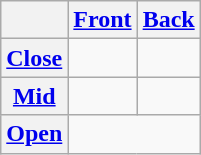<table class=wikitable style=text-align:center>
<tr>
<th></th>
<th><a href='#'>Front</a></th>
<th><a href='#'>Back</a></th>
</tr>
<tr>
<th><a href='#'>Close</a></th>
<td></td>
<td></td>
</tr>
<tr>
<th><a href='#'>Mid</a></th>
<td></td>
<td></td>
</tr>
<tr>
<th><a href='#'>Open</a></th>
<td colspan=2></td>
</tr>
</table>
